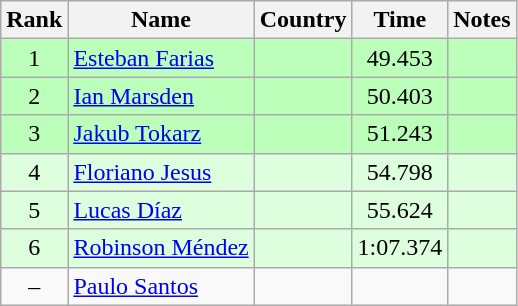<table class="wikitable" style="text-align:center">
<tr>
<th>Rank</th>
<th>Name</th>
<th>Country</th>
<th>Time</th>
<th>Notes</th>
</tr>
<tr bgcolor=bbffbb>
<td>1</td>
<td align="left"><a href='#'>Esteban Farias</a></td>
<td align="left"></td>
<td>49.453</td>
<td></td>
</tr>
<tr bgcolor=bbffbb>
<td>2</td>
<td align="left"><a href='#'>Ian Marsden</a></td>
<td align="left"></td>
<td>50.403</td>
<td></td>
</tr>
<tr bgcolor=bbffbb>
<td>3</td>
<td align="left"><a href='#'>Jakub Tokarz</a></td>
<td align="left"></td>
<td>51.243</td>
<td></td>
</tr>
<tr bgcolor=ddffdd>
<td>4</td>
<td align="left"><a href='#'>Floriano Jesus</a></td>
<td align="left"></td>
<td>54.798</td>
<td></td>
</tr>
<tr bgcolor=ddffdd>
<td>5</td>
<td align="left"><a href='#'>Lucas Díaz</a></td>
<td align="left"></td>
<td>55.624</td>
<td></td>
</tr>
<tr bgcolor=ddffdd>
<td>6</td>
<td align="left"><a href='#'>Robinson Méndez</a></td>
<td align="left"></td>
<td>1:07.374</td>
<td></td>
</tr>
<tr>
<td>–</td>
<td align="left"><a href='#'>Paulo Santos</a></td>
<td align="left"></td>
<td></td>
<td></td>
</tr>
</table>
